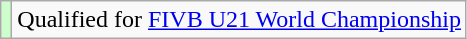<table class="wikitable">
<tr>
<td bgcolor=#ccffcc></td>
<td>Qualified for <a href='#'>FIVB U21 World Championship</a></td>
</tr>
</table>
